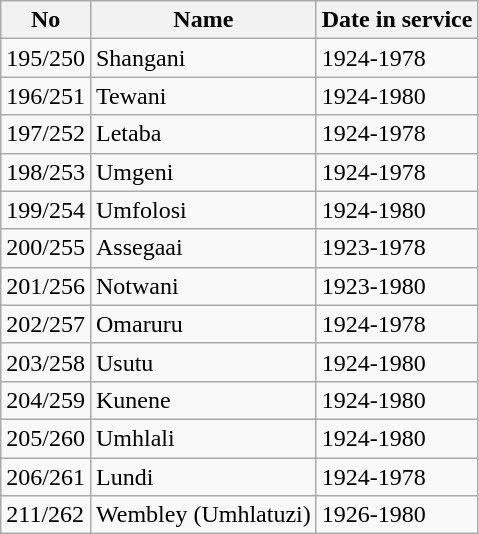<table class="wikitable">
<tr>
<th>No</th>
<th>Name</th>
<th>Date in service</th>
</tr>
<tr>
<td>195/250</td>
<td>Shangani</td>
<td>1924-1978</td>
</tr>
<tr>
<td>196/251</td>
<td>Tewani</td>
<td>1924-1980</td>
</tr>
<tr>
<td>197/252</td>
<td>Letaba</td>
<td>1924-1978</td>
</tr>
<tr>
<td>198/253</td>
<td>Umgeni</td>
<td>1924-1978</td>
</tr>
<tr>
<td>199/254</td>
<td>Umfolosi</td>
<td>1924-1980</td>
</tr>
<tr>
<td>200/255</td>
<td>Assegaai</td>
<td>1923-1978</td>
</tr>
<tr>
<td>201/256</td>
<td>Notwani</td>
<td>1923-1980</td>
</tr>
<tr>
<td>202/257</td>
<td>Omaruru</td>
<td>1924-1978</td>
</tr>
<tr>
<td>203/258</td>
<td>Usutu</td>
<td>1924-1980</td>
</tr>
<tr>
<td>204/259</td>
<td>Kunene</td>
<td>1924-1980</td>
</tr>
<tr>
<td>205/260</td>
<td>Umhlali</td>
<td>1924-1980</td>
</tr>
<tr>
<td>206/261</td>
<td>Lundi</td>
<td>1924-1978</td>
</tr>
<tr>
<td>211/262</td>
<td>Wembley (Umhlatuzi)</td>
<td>1926-1980</td>
</tr>
</table>
